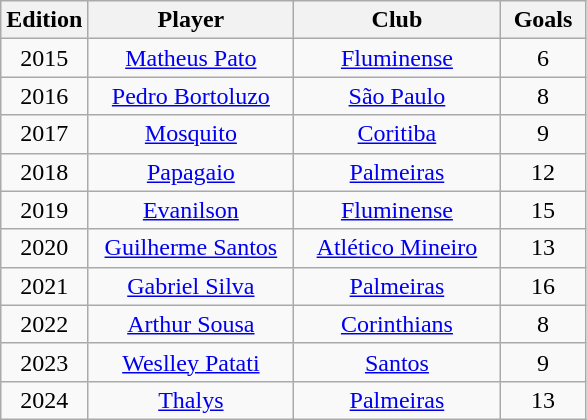<table class="wikitable sortable" style="text-align:center; margin-left:1em;">
<tr>
<th style="width:50px">Edition</th>
<th style="width:130px">Player</th>
<th style="width:130px">Club</th>
<th style="width:50px">Goals</th>
</tr>
<tr>
<td>2015</td>
<td><a href='#'>Matheus Pato</a></td>
<td><a href='#'>Fluminense</a></td>
<td>6</td>
</tr>
<tr>
<td>2016</td>
<td><a href='#'>Pedro Bortoluzo</a></td>
<td><a href='#'>São Paulo</a></td>
<td>8</td>
</tr>
<tr>
<td>2017</td>
<td><a href='#'>Mosquito</a></td>
<td><a href='#'>Coritiba</a></td>
<td>9</td>
</tr>
<tr>
<td>2018</td>
<td><a href='#'>Papagaio</a></td>
<td><a href='#'>Palmeiras</a></td>
<td>12</td>
</tr>
<tr>
<td>2019</td>
<td><a href='#'>Evanilson</a></td>
<td><a href='#'>Fluminense</a></td>
<td>15</td>
</tr>
<tr>
<td>2020</td>
<td><a href='#'>Guilherme Santos</a></td>
<td><a href='#'>Atlético Mineiro</a></td>
<td>13</td>
</tr>
<tr>
<td>2021</td>
<td><a href='#'>Gabriel Silva</a></td>
<td><a href='#'>Palmeiras</a></td>
<td>16</td>
</tr>
<tr>
<td>2022</td>
<td><a href='#'>Arthur Sousa</a></td>
<td><a href='#'>Corinthians</a></td>
<td>8</td>
</tr>
<tr>
<td>2023</td>
<td><a href='#'>Weslley Patati</a></td>
<td><a href='#'>Santos</a></td>
<td>9</td>
</tr>
<tr>
<td>2024</td>
<td><a href='#'>Thalys</a></td>
<td><a href='#'>Palmeiras</a></td>
<td>13</td>
</tr>
</table>
